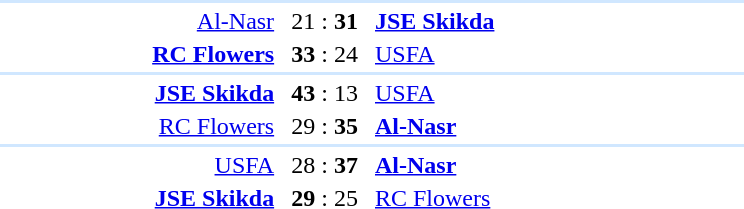<table style="text-align:center" width=500>
<tr>
<th width=30%></th>
<th width=10%></th>
<th width=30%></th>
<th width=10%></th>
</tr>
<tr align="left" bgcolor=#D0E7FF>
<td colspan=4></td>
</tr>
<tr>
<td align="right"><a href='#'>Al-Nasr</a> </td>
<td>21 : <strong>31</strong></td>
<td align=left> <strong><a href='#'>JSE Skikda</a></strong></td>
</tr>
<tr>
<td align="right"><strong><a href='#'>RC Flowers</a></strong> </td>
<td><strong>33</strong> : 24</td>
<td align=left> <a href='#'>USFA</a></td>
</tr>
<tr align="left" bgcolor=#D0E7FF>
<td colspan=4></td>
</tr>
<tr>
<td align="right"><strong><a href='#'>JSE Skikda</a></strong> </td>
<td><strong>43</strong> : 13</td>
<td align=left> <a href='#'>USFA</a></td>
</tr>
<tr>
<td align="right"><a href='#'>RC Flowers</a> </td>
<td>29 : <strong>35</strong></td>
<td align=left> <strong><a href='#'>Al-Nasr</a></strong></td>
</tr>
<tr align="left" bgcolor=#D0E7FF>
<td colspan=4></td>
</tr>
<tr>
<td align="right"><a href='#'>USFA</a> </td>
<td>28 : <strong>37</strong></td>
<td align=left> <strong><a href='#'>Al-Nasr</a></strong></td>
</tr>
<tr>
<td align="right"><strong><a href='#'>JSE Skikda</a></strong> </td>
<td><strong>29</strong> : 25</td>
<td align=left> <a href='#'>RC Flowers</a></td>
</tr>
</table>
